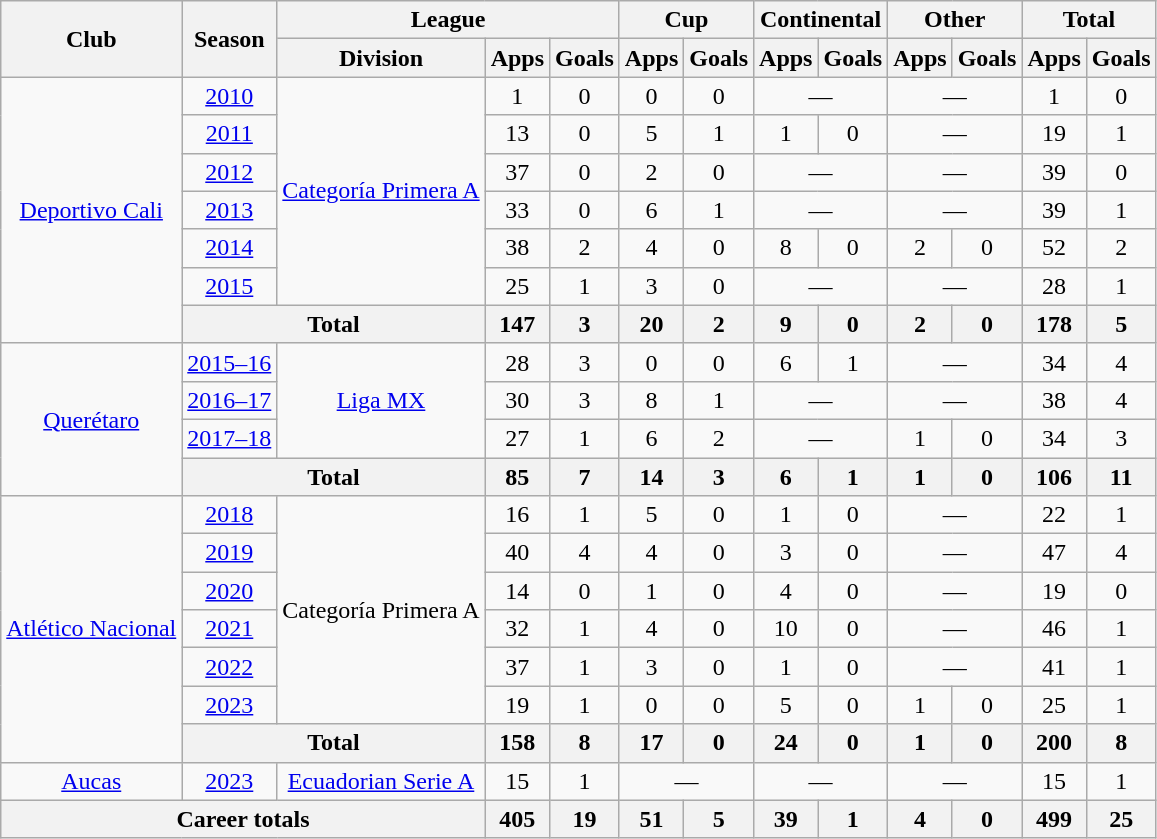<table class="wikitable" style="text-align: center">
<tr>
<th rowspan=2>Club</th>
<th rowspan=2>Season</th>
<th colspan=3>League</th>
<th colspan=2>Cup</th>
<th colspan=2>Continental</th>
<th colspan=2>Other</th>
<th colspan=2>Total</th>
</tr>
<tr>
<th>Division</th>
<th>Apps</th>
<th>Goals</th>
<th>Apps</th>
<th>Goals</th>
<th>Apps</th>
<th>Goals</th>
<th>Apps</th>
<th>Goals</th>
<th>Apps</th>
<th>Goals</th>
</tr>
<tr>
<td rowspan=7><a href='#'>Deportivo Cali</a></td>
<td><a href='#'>2010</a></td>
<td rowspan=6><a href='#'>Categoría Primera A</a></td>
<td>1</td>
<td>0</td>
<td>0</td>
<td>0</td>
<td colspan=2>—</td>
<td colspan=2>—</td>
<td>1</td>
<td>0</td>
</tr>
<tr>
<td><a href='#'>2011</a></td>
<td>13</td>
<td>0</td>
<td>5</td>
<td>1</td>
<td>1</td>
<td>0</td>
<td colspan=2>—</td>
<td>19</td>
<td>1</td>
</tr>
<tr>
<td><a href='#'>2012</a></td>
<td>37</td>
<td>0</td>
<td>2</td>
<td>0</td>
<td colspan=2>—</td>
<td colspan=2>—</td>
<td>39</td>
<td>0</td>
</tr>
<tr>
<td><a href='#'>2013</a></td>
<td>33</td>
<td>0</td>
<td>6</td>
<td>1</td>
<td colspan=2>—</td>
<td colspan=2>—</td>
<td>39</td>
<td>1</td>
</tr>
<tr>
<td><a href='#'>2014</a></td>
<td>38</td>
<td>2</td>
<td>4</td>
<td>0</td>
<td>8</td>
<td>0</td>
<td>2</td>
<td>0</td>
<td>52</td>
<td>2</td>
</tr>
<tr>
<td><a href='#'>2015</a></td>
<td>25</td>
<td>1</td>
<td>3</td>
<td>0</td>
<td colspan=2>—</td>
<td colspan=2>—</td>
<td>28</td>
<td>1</td>
</tr>
<tr>
<th colspan=2>Total</th>
<th>147</th>
<th>3</th>
<th>20</th>
<th>2</th>
<th>9</th>
<th>0</th>
<th>2</th>
<th>0</th>
<th>178</th>
<th>5</th>
</tr>
<tr>
<td rowspan=4><a href='#'>Querétaro</a></td>
<td><a href='#'>2015–16</a></td>
<td rowspan=3><a href='#'>Liga MX</a></td>
<td>28</td>
<td>3</td>
<td>0</td>
<td>0</td>
<td>6</td>
<td>1</td>
<td colspan=2>—</td>
<td>34</td>
<td>4</td>
</tr>
<tr>
<td><a href='#'>2016–17</a></td>
<td>30</td>
<td>3</td>
<td>8</td>
<td>1</td>
<td colspan=2>—</td>
<td colspan=2>—</td>
<td>38</td>
<td>4</td>
</tr>
<tr>
<td><a href='#'>2017–18</a></td>
<td>27</td>
<td>1</td>
<td>6</td>
<td>2</td>
<td colspan=2>—</td>
<td>1</td>
<td>0</td>
<td>34</td>
<td>3</td>
</tr>
<tr>
<th colspan=2>Total</th>
<th>85</th>
<th>7</th>
<th>14</th>
<th>3</th>
<th>6</th>
<th>1</th>
<th>1</th>
<th>0</th>
<th>106</th>
<th>11</th>
</tr>
<tr>
<td rowspan=7><a href='#'>Atlético Nacional</a></td>
<td><a href='#'>2018</a></td>
<td rowspan=6>Categoría Primera A</td>
<td>16</td>
<td>1</td>
<td>5</td>
<td>0</td>
<td>1</td>
<td>0</td>
<td colspan=2>—</td>
<td>22</td>
<td>1</td>
</tr>
<tr>
<td><a href='#'>2019</a></td>
<td>40</td>
<td>4</td>
<td>4</td>
<td>0</td>
<td>3</td>
<td>0</td>
<td colspan=2>—</td>
<td>47</td>
<td>4</td>
</tr>
<tr>
<td><a href='#'>2020</a></td>
<td>14</td>
<td>0</td>
<td>1</td>
<td>0</td>
<td>4</td>
<td>0</td>
<td colspan=2>—</td>
<td>19</td>
<td>0</td>
</tr>
<tr>
<td><a href='#'>2021</a></td>
<td>32</td>
<td>1</td>
<td>4</td>
<td>0</td>
<td>10</td>
<td>0</td>
<td colspan=2>—</td>
<td>46</td>
<td>1</td>
</tr>
<tr>
<td><a href='#'>2022</a></td>
<td>37</td>
<td>1</td>
<td>3</td>
<td>0</td>
<td>1</td>
<td>0</td>
<td colspan=2>—</td>
<td>41</td>
<td>1</td>
</tr>
<tr>
<td><a href='#'>2023</a></td>
<td>19</td>
<td>1</td>
<td>0</td>
<td>0</td>
<td>5</td>
<td>0</td>
<td>1</td>
<td>0</td>
<td>25</td>
<td>1</td>
</tr>
<tr>
<th colspan=2>Total</th>
<th>158</th>
<th>8</th>
<th>17</th>
<th>0</th>
<th>24</th>
<th>0</th>
<th>1</th>
<th>0</th>
<th>200</th>
<th>8</th>
</tr>
<tr>
<td><a href='#'>Aucas</a></td>
<td><a href='#'>2023</a></td>
<td><a href='#'>Ecuadorian Serie A</a></td>
<td>15</td>
<td>1</td>
<td colspan=2>—</td>
<td colspan=2>—</td>
<td colspan=2>—</td>
<td>15</td>
<td>1</td>
</tr>
<tr>
<th colspan=3>Career totals</th>
<th>405</th>
<th>19</th>
<th>51</th>
<th>5</th>
<th>39</th>
<th>1</th>
<th>4</th>
<th>0</th>
<th>499</th>
<th>25</th>
</tr>
</table>
